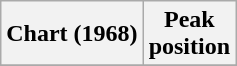<table class="wikitable sortable">
<tr>
<th align="center">Chart (1968)</th>
<th align="center">Peak<br>position</th>
</tr>
<tr>
</tr>
</table>
